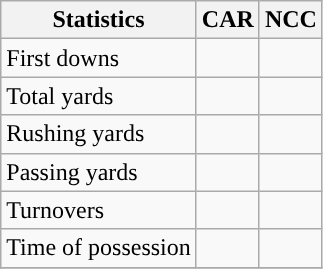<table class="wikitable">
<tr>
<th>Statistics</th>
<th>CAR</th>
<th>NCC</th>
</tr>
<tr>
<td>First downs</td>
<td></td>
<td></td>
</tr>
<tr>
<td>Total yards</td>
<td></td>
<td></td>
</tr>
<tr>
<td>Rushing yards</td>
<td></td>
<td></td>
</tr>
<tr>
<td>Passing yards</td>
<td></td>
<td></td>
</tr>
<tr>
<td>Turnovers</td>
<td></td>
<td></td>
</tr>
<tr>
<td>Time of possession</td>
<td></td>
<td></td>
</tr>
<tr>
</tr>
</table>
